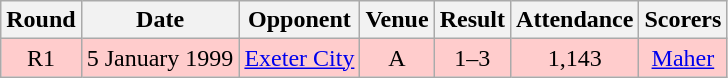<table class= "wikitable " style="font-size:100%; text-align:center">
<tr>
<th>Round</th>
<th>Date</th>
<th>Opponent</th>
<th>Venue</th>
<th>Result</th>
<th>Attendance</th>
<th>Scorers</th>
</tr>
<tr style="background: #FFCCCC;">
<td>R1</td>
<td>5 January 1999</td>
<td><a href='#'>Exeter City</a></td>
<td>A</td>
<td>1–3</td>
<td>1,143</td>
<td><a href='#'>Maher</a></td>
</tr>
</table>
